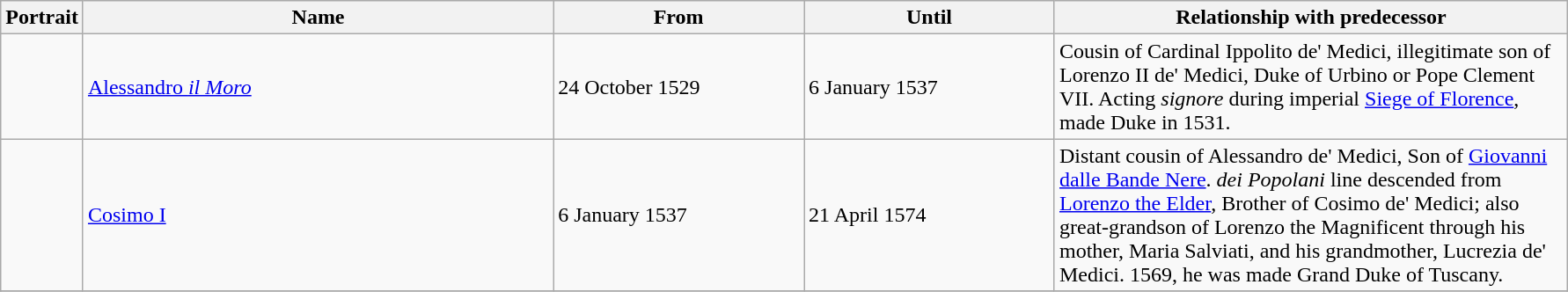<table width=94% class="wikitable">
<tr>
<th style="width:auto;">Portrait</th>
<th style="width:30%;">Name</th>
<th style="width:16%;">From</th>
<th style="width:16%;">Until</th>
<th style="width:auto;">Relationship with predecessor</th>
</tr>
<tr>
<td></td>
<td><a href='#'>Alessandro <em>il Moro</em></a></td>
<td>24 October 1529</td>
<td>6 January 1537</td>
<td>Cousin of Cardinal Ippolito de' Medici, illegitimate son of Lorenzo II de' Medici, Duke of Urbino or Pope Clement VII. Acting <em>signore</em> during imperial <a href='#'>Siege of Florence</a>, made Duke in 1531.</td>
</tr>
<tr>
<td></td>
<td><a href='#'>Cosimo I</a></td>
<td>6 January 1537</td>
<td>21 April 1574</td>
<td>Distant cousin of Alessandro de' Medici, Son of <a href='#'>Giovanni dalle Bande Nere</a>. <em>dei Popolani</em> line descended from <a href='#'>Lorenzo the Elder</a>, Brother of Cosimo de' Medici; also great-grandson of Lorenzo the Magnificent through his mother, Maria Salviati, and his grandmother, Lucrezia de' Medici. 1569, he was made Grand Duke of Tuscany.</td>
</tr>
<tr>
</tr>
</table>
